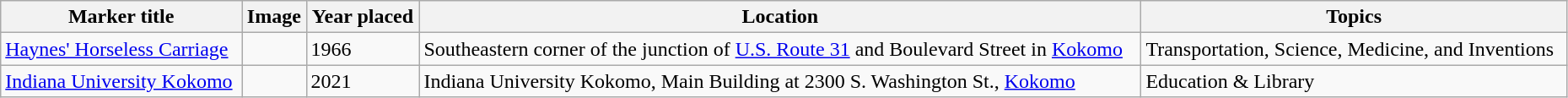<table class="wikitable sortable" style="width:98%">
<tr>
<th>Marker title</th>
<th class="unsortable">Image</th>
<th>Year placed</th>
<th>Location</th>
<th>Topics</th>
</tr>
<tr>
<td><a href='#'>Haynes' Horseless Carriage</a></td>
<td></td>
<td>1966</td>
<td>Southeastern corner of the junction of <a href='#'>U.S. Route 31</a> and Boulevard Street in <a href='#'>Kokomo</a><br><small></small></td>
<td>Transportation, Science, Medicine, and Inventions</td>
</tr>
<tr>
<td><a href='#'>Indiana University Kokomo</a></td>
<td></td>
<td>2021</td>
<td>Indiana University Kokomo, Main Building at 2300 S. Washington St., <a href='#'>Kokomo</a><br><small></small></td>
<td>Education & Library</td>
</tr>
</table>
